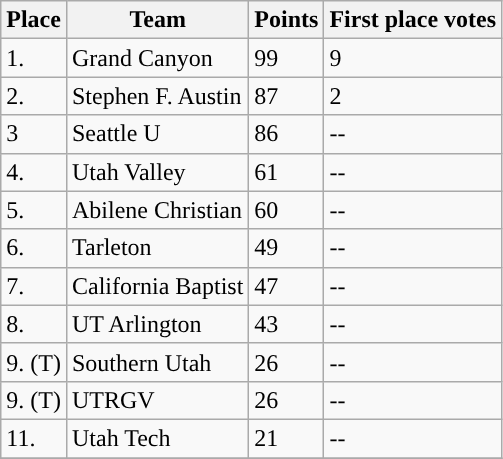<table class="wikitable">
<tr>
<th>Place</th>
<th>Team</th>
<th>Points</th>
<th>First place votes</th>
</tr>
<tr>
<td>1.</td>
<td>Grand Canyon</td>
<td>99</td>
<td>9</td>
</tr>
<tr>
<td>2.</td>
<td>Stephen F. Austin</td>
<td>87</td>
<td>2</td>
</tr>
<tr>
<td>3</td>
<td>Seattle U</td>
<td>86</td>
<td>--</td>
</tr>
<tr>
<td>4.</td>
<td>Utah Valley</td>
<td>61</td>
<td>--</td>
</tr>
<tr>
<td>5.</td>
<td>Abilene Christian</td>
<td>60</td>
<td>--</td>
</tr>
<tr>
<td>6.</td>
<td>Tarleton</td>
<td>49</td>
<td>--</td>
</tr>
<tr>
<td>7.</td>
<td>California Baptist</td>
<td>47</td>
<td>--</td>
</tr>
<tr>
<td>8.</td>
<td>UT Arlington</td>
<td>43</td>
<td>--</td>
</tr>
<tr>
<td>9. (T)</td>
<td>Southern Utah</td>
<td>26</td>
<td>--</td>
</tr>
<tr>
<td>9. (T)</td>
<td>UTRGV</td>
<td>26</td>
<td>--</td>
</tr>
<tr>
<td>11.</td>
<td>Utah Tech</td>
<td>21</td>
<td>--</td>
</tr>
<tr>
</tr>
</table>
